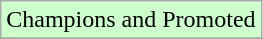<table class="wikitable">
<tr width=10px bgcolor="#ccffcc">
<td>Champions and Promoted</td>
</tr>
<tr>
</tr>
</table>
